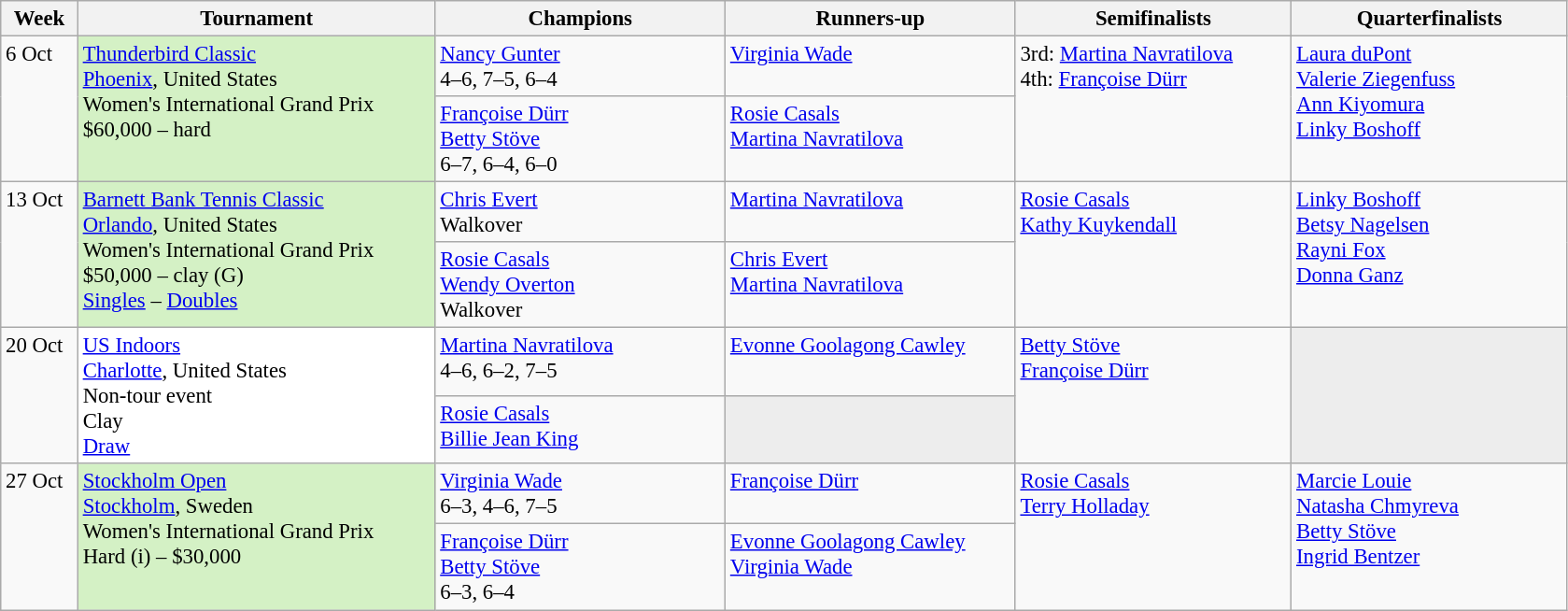<table class=wikitable style=font-size:95%>
<tr>
<th style="width:48px;">Week</th>
<th style="width:248px;">Tournament</th>
<th style="width:200px;">Champions</th>
<th style="width:200px;">Runners-up</th>
<th style="width:190px;">Semifinalists</th>
<th style="width:190px;">Quarterfinalists</th>
</tr>
<tr valign=top>
<td rowspan=2>6 Oct</td>
<td style="background:#D4F1C5;" rowspan="2"><a href='#'>Thunderbird Classic</a><br> <a href='#'>Phoenix</a>, United States<br>Women's International Grand Prix<br>$60,000 – hard</td>
<td> <a href='#'>Nancy Gunter</a><br>4–6, 7–5, 6–4</td>
<td> <a href='#'>Virginia Wade</a></td>
<td rowspan=2>3rd:  <a href='#'>Martina Navratilova</a> <br> 4th:  <a href='#'>Françoise Dürr</a></td>
<td rowspan=2> <a href='#'>Laura duPont</a><br> <a href='#'>Valerie Ziegenfuss</a><br> <a href='#'>Ann Kiyomura</a><br> <a href='#'>Linky Boshoff</a></td>
</tr>
<tr valign=top>
<td> <a href='#'>Françoise Dürr</a> <br>  <a href='#'>Betty Stöve</a><br>6–7, 6–4, 6–0</td>
<td> <a href='#'>Rosie Casals</a> <br>  <a href='#'>Martina Navratilova</a></td>
</tr>
<tr valign=top>
<td rowspan=2>13 Oct</td>
<td style="background:#D4F1C5;" rowspan="2"><a href='#'>Barnett Bank Tennis Classic</a><br> <a href='#'>Orlando</a>, United States<br>Women's International Grand Prix<br>$50,000 – clay (G)<br><a href='#'>Singles</a> – <a href='#'>Doubles</a></td>
<td> <a href='#'>Chris Evert</a><br>Walkover</td>
<td> <a href='#'>Martina Navratilova</a></td>
<td rowspan=2> <a href='#'>Rosie Casals</a><br> <a href='#'>Kathy Kuykendall</a></td>
<td rowspan=2> <a href='#'>Linky Boshoff</a><br> <a href='#'>Betsy Nagelsen</a><br> <a href='#'>Rayni Fox</a><br> <a href='#'>Donna Ganz</a></td>
</tr>
<tr valign=top>
<td> <a href='#'>Rosie Casals</a> <br>  <a href='#'>Wendy Overton</a><br>Walkover</td>
<td> <a href='#'>Chris Evert</a> <br>  <a href='#'>Martina Navratilova</a></td>
</tr>
<tr valign=top>
<td rowspan=2>20 Oct</td>
<td style="background:#fff;" rowspan="2"><a href='#'>US Indoors</a><br> <a href='#'>Charlotte</a>, United States<br>Non-tour event<br>Clay<br><a href='#'>Draw</a></td>
<td> <a href='#'>Martina Navratilova</a><br>4–6, 6–2, 7–5</td>
<td> <a href='#'>Evonne Goolagong Cawley</a></td>
<td rowspan=2> <a href='#'>Betty Stöve</a><br> <a href='#'>Françoise Dürr</a></td>
<td style="background:#ededed;"  rowspan=2></td>
</tr>
<tr valign=top>
<td> <a href='#'>Rosie Casals</a> <br>  <a href='#'>Billie Jean King</a></td>
<td style="background:#ededed;"></td>
</tr>
<tr valign=top>
<td rowspan=2>27 Oct</td>
<td style="background:#D4F1C5;" rowspan="2"><a href='#'>Stockholm Open</a><br> <a href='#'>Stockholm</a>, Sweden<br>Women's International Grand Prix<br>Hard (i) – $30,000</td>
<td> <a href='#'>Virginia Wade</a><br>6–3, 4–6, 7–5</td>
<td> <a href='#'>Françoise Dürr</a></td>
<td rowspan=2> <a href='#'>Rosie Casals</a><br> <a href='#'>Terry Holladay</a></td>
<td rowspan=2> <a href='#'>Marcie Louie</a><br> <a href='#'>Natasha Chmyreva</a><br> <a href='#'>Betty Stöve</a><br> <a href='#'>Ingrid Bentzer</a></td>
</tr>
<tr valign=top>
<td> <a href='#'>Françoise Dürr</a> <br>  <a href='#'>Betty Stöve</a><br>6–3, 6–4</td>
<td> <a href='#'>Evonne Goolagong Cawley</a> <br>  <a href='#'>Virginia Wade</a></td>
</tr>
</table>
